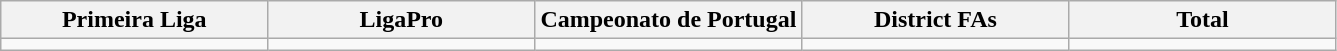<table class="wikitable">
<tr>
<th width="20%">Primeira Liga</th>
<th width="20%">LigaPro</th>
<th width="20%">Campeonato de Portugal</th>
<th width="20%">District FAs</th>
<th width="20%">Total</th>
</tr>
<tr>
<td></td>
<td></td>
<td></td>
<td></td>
<td></td>
</tr>
</table>
